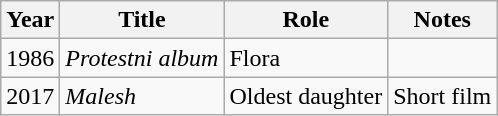<table class="wikitable">
<tr>
<th>Year</th>
<th>Title</th>
<th>Role</th>
<th>Notes</th>
</tr>
<tr>
<td>1986</td>
<td><em>Protestni album</em></td>
<td>Flora</td>
<td></td>
</tr>
<tr>
<td>2017</td>
<td><em>Malesh</em></td>
<td>Oldest daughter</td>
<td>Short film</td>
</tr>
</table>
